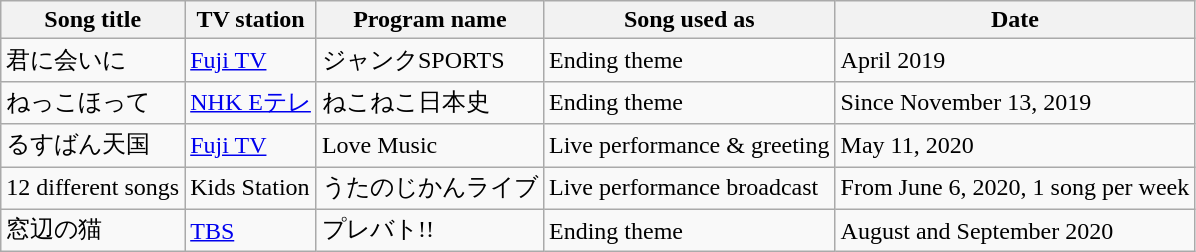<table class="wikitable">
<tr>
<th>Song title</th>
<th>TV station</th>
<th>Program name</th>
<th>Song used as</th>
<th>Date</th>
</tr>
<tr>
<td>君に会いに</td>
<td><a href='#'>Fuji TV</a></td>
<td>ジャンクSPORTS</td>
<td>Ending theme</td>
<td>April 2019</td>
</tr>
<tr>
<td>ねっこほって</td>
<td><a href='#'>NHK Eテレ</a></td>
<td>ねこねこ日本史</td>
<td>Ending theme</td>
<td>Since November 13, 2019</td>
</tr>
<tr>
<td>るすばん天国</td>
<td><a href='#'>Fuji TV</a></td>
<td>Love Music</td>
<td>Live performance & greeting</td>
<td>May 11, 2020</td>
</tr>
<tr>
<td>12 different songs</td>
<td>Kids Station</td>
<td>うたのじかんライブ</td>
<td>Live performance broadcast</td>
<td>From June 6, 2020, 1 song per week</td>
</tr>
<tr>
<td>窓辺の猫</td>
<td><a href='#'>TBS</a></td>
<td>プレバト!!</td>
<td>Ending theme</td>
<td>August and September 2020</td>
</tr>
</table>
